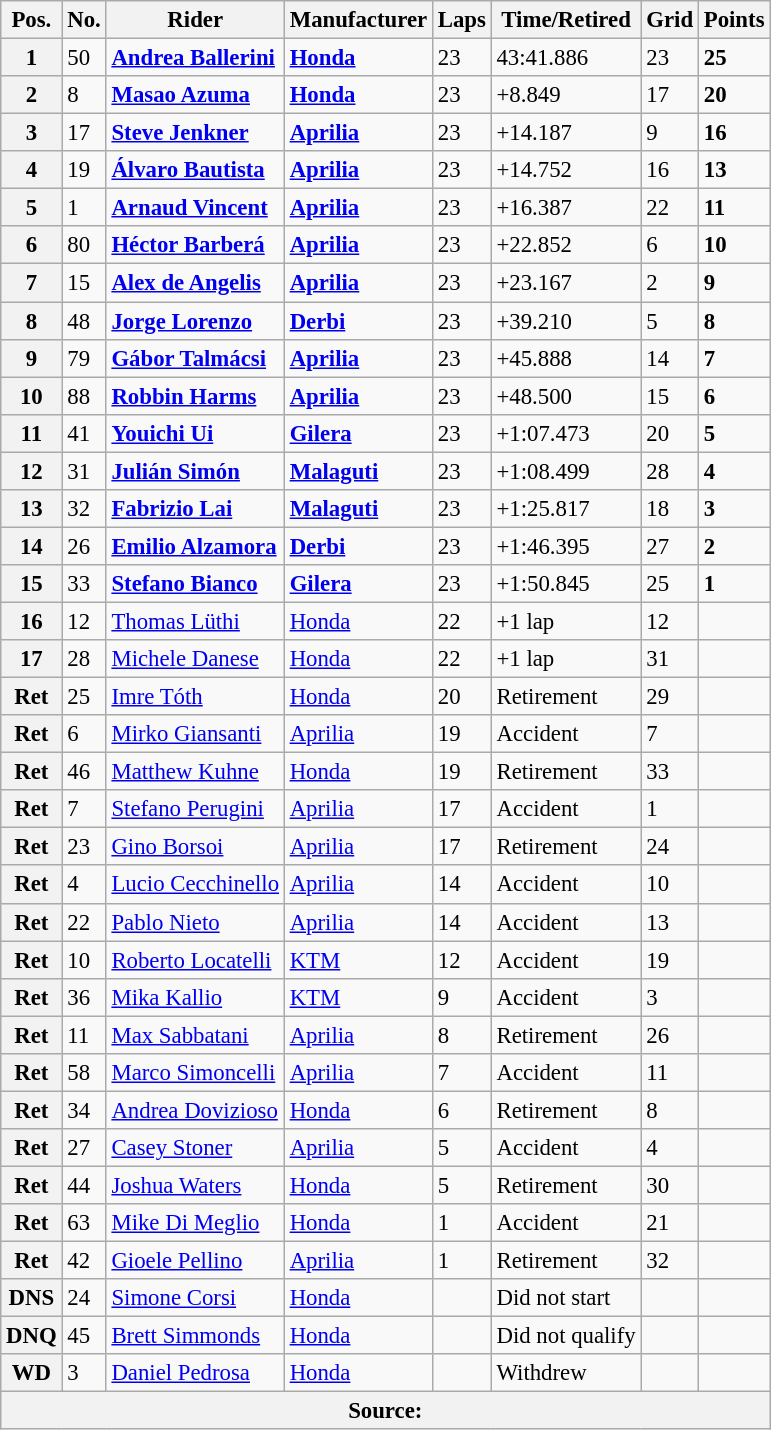<table class="wikitable" style="font-size: 95%;">
<tr>
<th>Pos.</th>
<th>No.</th>
<th>Rider</th>
<th>Manufacturer</th>
<th>Laps</th>
<th>Time/Retired</th>
<th>Grid</th>
<th>Points</th>
</tr>
<tr>
<th>1</th>
<td>50</td>
<td> <strong><a href='#'>Andrea Ballerini</a></strong></td>
<td><strong><a href='#'>Honda</a></strong></td>
<td>23</td>
<td>43:41.886</td>
<td>23</td>
<td><strong>25</strong></td>
</tr>
<tr>
<th>2</th>
<td>8</td>
<td> <strong><a href='#'>Masao Azuma</a></strong></td>
<td><strong><a href='#'>Honda</a></strong></td>
<td>23</td>
<td>+8.849</td>
<td>17</td>
<td><strong>20</strong></td>
</tr>
<tr>
<th>3</th>
<td>17</td>
<td> <strong><a href='#'>Steve Jenkner</a></strong></td>
<td><strong><a href='#'>Aprilia</a></strong></td>
<td>23</td>
<td>+14.187</td>
<td>9</td>
<td><strong>16</strong></td>
</tr>
<tr>
<th>4</th>
<td>19</td>
<td> <strong><a href='#'>Álvaro Bautista</a></strong></td>
<td><strong><a href='#'>Aprilia</a></strong></td>
<td>23</td>
<td>+14.752</td>
<td>16</td>
<td><strong>13</strong></td>
</tr>
<tr>
<th>5</th>
<td>1</td>
<td> <strong><a href='#'>Arnaud Vincent</a></strong></td>
<td><strong><a href='#'>Aprilia</a></strong></td>
<td>23</td>
<td>+16.387</td>
<td>22</td>
<td><strong>11</strong></td>
</tr>
<tr>
<th>6</th>
<td>80</td>
<td> <strong><a href='#'>Héctor Barberá</a></strong></td>
<td><strong><a href='#'>Aprilia</a></strong></td>
<td>23</td>
<td>+22.852</td>
<td>6</td>
<td><strong>10</strong></td>
</tr>
<tr>
<th>7</th>
<td>15</td>
<td> <strong><a href='#'>Alex de Angelis</a></strong></td>
<td><strong><a href='#'>Aprilia</a></strong></td>
<td>23</td>
<td>+23.167</td>
<td>2</td>
<td><strong>9</strong></td>
</tr>
<tr>
<th>8</th>
<td>48</td>
<td> <strong><a href='#'>Jorge Lorenzo</a></strong></td>
<td><strong><a href='#'>Derbi</a></strong></td>
<td>23</td>
<td>+39.210</td>
<td>5</td>
<td><strong>8</strong></td>
</tr>
<tr>
<th>9</th>
<td>79</td>
<td> <strong><a href='#'>Gábor Talmácsi</a></strong></td>
<td><strong><a href='#'>Aprilia</a></strong></td>
<td>23</td>
<td>+45.888</td>
<td>14</td>
<td><strong>7</strong></td>
</tr>
<tr>
<th>10</th>
<td>88</td>
<td> <strong><a href='#'>Robbin Harms</a></strong></td>
<td><strong><a href='#'>Aprilia</a></strong></td>
<td>23</td>
<td>+48.500</td>
<td>15</td>
<td><strong>6</strong></td>
</tr>
<tr>
<th>11</th>
<td>41</td>
<td> <strong><a href='#'>Youichi Ui</a></strong></td>
<td><strong><a href='#'>Gilera</a></strong></td>
<td>23</td>
<td>+1:07.473</td>
<td>20</td>
<td><strong>5</strong></td>
</tr>
<tr>
<th>12</th>
<td>31</td>
<td> <strong><a href='#'>Julián Simón</a></strong></td>
<td><strong><a href='#'>Malaguti</a></strong></td>
<td>23</td>
<td>+1:08.499</td>
<td>28</td>
<td><strong>4</strong></td>
</tr>
<tr>
<th>13</th>
<td>32</td>
<td> <strong><a href='#'>Fabrizio Lai</a></strong></td>
<td><strong><a href='#'>Malaguti</a></strong></td>
<td>23</td>
<td>+1:25.817</td>
<td>18</td>
<td><strong>3</strong></td>
</tr>
<tr>
<th>14</th>
<td>26</td>
<td> <strong><a href='#'>Emilio Alzamora</a></strong></td>
<td><strong><a href='#'>Derbi</a></strong></td>
<td>23</td>
<td>+1:46.395</td>
<td>27</td>
<td><strong>2</strong></td>
</tr>
<tr>
<th>15</th>
<td>33</td>
<td> <strong><a href='#'>Stefano Bianco</a></strong></td>
<td><strong><a href='#'>Gilera</a></strong></td>
<td>23</td>
<td>+1:50.845</td>
<td>25</td>
<td><strong>1</strong></td>
</tr>
<tr>
<th>16</th>
<td>12</td>
<td> <a href='#'>Thomas Lüthi</a></td>
<td><a href='#'>Honda</a></td>
<td>22</td>
<td>+1 lap</td>
<td>12</td>
<td></td>
</tr>
<tr>
<th>17</th>
<td>28</td>
<td> <a href='#'>Michele Danese</a></td>
<td><a href='#'>Honda</a></td>
<td>22</td>
<td>+1 lap</td>
<td>31</td>
<td></td>
</tr>
<tr>
<th>Ret</th>
<td>25</td>
<td> <a href='#'>Imre Tóth</a></td>
<td><a href='#'>Honda</a></td>
<td>20</td>
<td>Retirement</td>
<td>29</td>
<td></td>
</tr>
<tr>
<th>Ret</th>
<td>6</td>
<td> <a href='#'>Mirko Giansanti</a></td>
<td><a href='#'>Aprilia</a></td>
<td>19</td>
<td>Accident</td>
<td>7</td>
<td></td>
</tr>
<tr>
<th>Ret</th>
<td>46</td>
<td> <a href='#'>Matthew Kuhne</a></td>
<td><a href='#'>Honda</a></td>
<td>19</td>
<td>Retirement</td>
<td>33</td>
<td></td>
</tr>
<tr>
<th>Ret</th>
<td>7</td>
<td> <a href='#'>Stefano Perugini</a></td>
<td><a href='#'>Aprilia</a></td>
<td>17</td>
<td>Accident</td>
<td>1</td>
<td></td>
</tr>
<tr>
<th>Ret</th>
<td>23</td>
<td> <a href='#'>Gino Borsoi</a></td>
<td><a href='#'>Aprilia</a></td>
<td>17</td>
<td>Retirement</td>
<td>24</td>
<td></td>
</tr>
<tr>
<th>Ret</th>
<td>4</td>
<td> <a href='#'>Lucio Cecchinello</a></td>
<td><a href='#'>Aprilia</a></td>
<td>14</td>
<td>Accident</td>
<td>10</td>
<td></td>
</tr>
<tr>
<th>Ret</th>
<td>22</td>
<td> <a href='#'>Pablo Nieto</a></td>
<td><a href='#'>Aprilia</a></td>
<td>14</td>
<td>Accident</td>
<td>13</td>
<td></td>
</tr>
<tr>
<th>Ret</th>
<td>10</td>
<td> <a href='#'>Roberto Locatelli</a></td>
<td><a href='#'>KTM</a></td>
<td>12</td>
<td>Accident</td>
<td>19</td>
<td></td>
</tr>
<tr>
<th>Ret</th>
<td>36</td>
<td> <a href='#'>Mika Kallio</a></td>
<td><a href='#'>KTM</a></td>
<td>9</td>
<td>Accident</td>
<td>3</td>
<td></td>
</tr>
<tr>
<th>Ret</th>
<td>11</td>
<td> <a href='#'>Max Sabbatani</a></td>
<td><a href='#'>Aprilia</a></td>
<td>8</td>
<td>Retirement</td>
<td>26</td>
<td></td>
</tr>
<tr>
<th>Ret</th>
<td>58</td>
<td> <a href='#'>Marco Simoncelli</a></td>
<td><a href='#'>Aprilia</a></td>
<td>7</td>
<td>Accident</td>
<td>11</td>
<td></td>
</tr>
<tr>
<th>Ret</th>
<td>34</td>
<td> <a href='#'>Andrea Dovizioso</a></td>
<td><a href='#'>Honda</a></td>
<td>6</td>
<td>Retirement</td>
<td>8</td>
<td></td>
</tr>
<tr>
<th>Ret</th>
<td>27</td>
<td> <a href='#'>Casey Stoner</a></td>
<td><a href='#'>Aprilia</a></td>
<td>5</td>
<td>Accident</td>
<td>4</td>
<td></td>
</tr>
<tr>
<th>Ret</th>
<td>44</td>
<td> <a href='#'>Joshua Waters</a></td>
<td><a href='#'>Honda</a></td>
<td>5</td>
<td>Retirement</td>
<td>30</td>
<td></td>
</tr>
<tr>
<th>Ret</th>
<td>63</td>
<td> <a href='#'>Mike Di Meglio</a></td>
<td><a href='#'>Honda</a></td>
<td>1</td>
<td>Accident</td>
<td>21</td>
<td></td>
</tr>
<tr>
<th>Ret</th>
<td>42</td>
<td> <a href='#'>Gioele Pellino</a></td>
<td><a href='#'>Aprilia</a></td>
<td>1</td>
<td>Retirement</td>
<td>32</td>
<td></td>
</tr>
<tr>
<th>DNS</th>
<td>24</td>
<td> <a href='#'>Simone Corsi</a></td>
<td><a href='#'>Honda</a></td>
<td></td>
<td>Did not start</td>
<td></td>
<td></td>
</tr>
<tr>
<th>DNQ</th>
<td>45</td>
<td> <a href='#'>Brett Simmonds</a></td>
<td><a href='#'>Honda</a></td>
<td></td>
<td>Did not qualify</td>
<td></td>
<td></td>
</tr>
<tr>
<th>WD</th>
<td>3</td>
<td> <a href='#'>Daniel Pedrosa</a></td>
<td><a href='#'>Honda</a></td>
<td></td>
<td>Withdrew</td>
<td></td>
<td></td>
</tr>
<tr>
<th colspan=8>Source:</th>
</tr>
</table>
